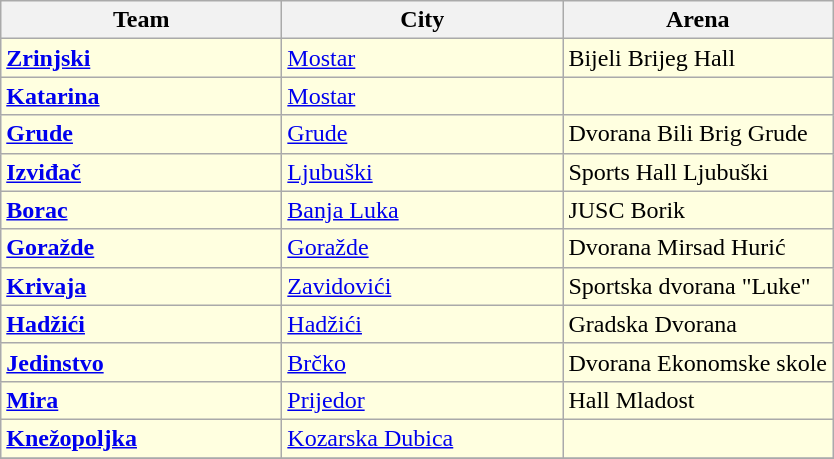<table class="wikitable sortable">
<tr>
<th width=180>Team</th>
<th width=180>City</th>
<th>Arena</th>
</tr>
<tr bgcolor=ffffe0>
<td><strong><a href='#'>Zrinjski</a></strong></td>
<td><a href='#'>Mostar</a></td>
<td>Bijeli Brijeg Hall</td>
</tr>
<tr bgcolor=ffffe0>
<td><strong><a href='#'>Katarina</a></strong></td>
<td><a href='#'>Mostar</a></td>
<td></td>
</tr>
<tr bgcolor=ffffe0>
<td><strong><a href='#'>Grude</a></strong></td>
<td><a href='#'>Grude</a></td>
<td>Dvorana Bili Brig Grude</td>
</tr>
<tr bgcolor=ffffe0>
<td><strong><a href='#'>Izviđač</a></strong></td>
<td><a href='#'>Ljubuški</a></td>
<td>Sports Hall Ljubuški</td>
</tr>
<tr bgcolor=ffffe0>
<td><strong><a href='#'>Borac</a></strong></td>
<td><a href='#'>Banja Luka</a></td>
<td>JUSC Borik</td>
</tr>
<tr bgcolor=ffffe0>
<td><strong><a href='#'>Goražde</a></strong></td>
<td><a href='#'>Goražde</a></td>
<td>Dvorana Mirsad Hurić</td>
</tr>
<tr bgcolor=ffffe0>
<td><strong><a href='#'>Krivaja</a></strong></td>
<td><a href='#'>Zavidovići</a></td>
<td>Sportska dvorana "Luke"</td>
</tr>
<tr bgcolor=ffffe0>
<td><strong><a href='#'>Hadžići</a></strong></td>
<td><a href='#'>Hadžići</a></td>
<td>Gradska Dvorana</td>
</tr>
<tr bgcolor=ffffe0>
<td><strong><a href='#'>Jedinstvo</a></strong></td>
<td><a href='#'>Brčko</a></td>
<td>Dvorana Ekonomske skole</td>
</tr>
<tr bgcolor=ffffe0>
<td><strong><a href='#'>Mira</a></strong></td>
<td><a href='#'>Prijedor</a></td>
<td>Hall Mladost</td>
</tr>
<tr bgcolor=ffffe0>
<td><strong><a href='#'>Knežopoljka</a></strong></td>
<td><a href='#'>Kozarska Dubica</a></td>
<td></td>
</tr>
<tr>
</tr>
</table>
